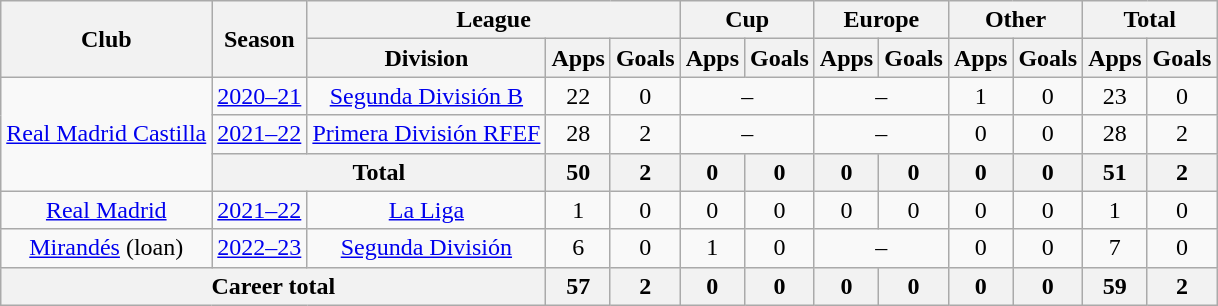<table class=wikitable style=text-align:center>
<tr>
<th rowspan=2>Club</th>
<th rowspan=2>Season</th>
<th colspan=3>League</th>
<th colspan=2>Cup</th>
<th colspan=2>Europe</th>
<th colspan=2>Other</th>
<th colspan=2>Total</th>
</tr>
<tr>
<th>Division</th>
<th>Apps</th>
<th>Goals</th>
<th>Apps</th>
<th>Goals</th>
<th>Apps</th>
<th>Goals</th>
<th>Apps</th>
<th>Goals</th>
<th>Apps</th>
<th>Goals</th>
</tr>
<tr>
<td rowspan="3"><a href='#'>Real Madrid Castilla</a></td>
<td><a href='#'>2020–21</a></td>
<td><a href='#'>Segunda División B</a></td>
<td>22</td>
<td>0</td>
<td colspan="2">–</td>
<td colspan="2">–</td>
<td>1</td>
<td>0</td>
<td>23</td>
<td>0</td>
</tr>
<tr>
<td><a href='#'>2021–22</a></td>
<td><a href='#'>Primera División RFEF</a></td>
<td>28</td>
<td>2</td>
<td colspan="2">–</td>
<td colspan="2">–</td>
<td>0</td>
<td>0</td>
<td>28</td>
<td>2</td>
</tr>
<tr>
<th colspan="2">Total</th>
<th>50</th>
<th>2</th>
<th>0</th>
<th>0</th>
<th>0</th>
<th>0</th>
<th>0</th>
<th>0</th>
<th>51</th>
<th>2</th>
</tr>
<tr>
<td><a href='#'>Real Madrid</a></td>
<td><a href='#'>2021–22</a></td>
<td><a href='#'>La Liga</a></td>
<td>1</td>
<td>0</td>
<td>0</td>
<td>0</td>
<td>0</td>
<td>0</td>
<td>0</td>
<td>0</td>
<td>1</td>
<td>0</td>
</tr>
<tr>
<td><a href='#'>Mirandés</a> (loan)</td>
<td><a href='#'>2022–23</a></td>
<td><a href='#'>Segunda División</a></td>
<td>6</td>
<td>0</td>
<td>1</td>
<td>0</td>
<td colspan="2">–</td>
<td>0</td>
<td>0</td>
<td>7</td>
<td>0</td>
</tr>
<tr>
<th colspan=3>Career total</th>
<th>57</th>
<th>2</th>
<th>0</th>
<th>0</th>
<th>0</th>
<th>0</th>
<th>0</th>
<th>0</th>
<th>59</th>
<th>2</th>
</tr>
</table>
